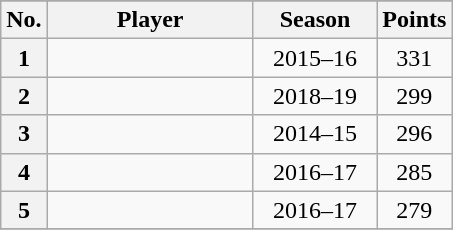<table class="wikitable sortable" style="text-align:center">
<tr>
</tr>
<tr>
<th>No.</th>
<th width=130>Player</th>
<th width=75>Season</th>
<th>Points</th>
</tr>
<tr>
<th>1</th>
<td></td>
<td>2015–16</td>
<td>331</td>
</tr>
<tr>
<th>2</th>
<td></td>
<td>2018–19</td>
<td>299</td>
</tr>
<tr>
<th>3</th>
<td></td>
<td>2014–15</td>
<td>296</td>
</tr>
<tr>
<th>4</th>
<td></td>
<td>2016–17</td>
<td>285</td>
</tr>
<tr>
<th>5</th>
<td></td>
<td>2016–17</td>
<td>279</td>
</tr>
<tr>
</tr>
</table>
